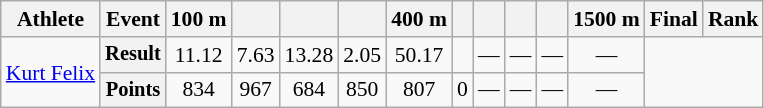<table class="wikitable" border="1" style="font-size:90%">
<tr>
<th>Athlete</th>
<th>Event</th>
<th>100 m</th>
<th></th>
<th></th>
<th></th>
<th>400 m</th>
<th></th>
<th></th>
<th></th>
<th></th>
<th>1500 m</th>
<th>Final</th>
<th>Rank</th>
</tr>
<tr align=center>
<td rowspan=2 align=left><a href='#'>Kurt Felix</a></td>
<th style="font-size:95%">Result</th>
<td>11.12</td>
<td>7.63</td>
<td>13.28</td>
<td>2.05</td>
<td>50.17</td>
<td></td>
<td>—</td>
<td>—</td>
<td>—</td>
<td>—</td>
<td rowspan=2 colspan=2></td>
</tr>
<tr align=center>
<th style="font-size:95%">Points</th>
<td>834</td>
<td>967</td>
<td>684</td>
<td>850</td>
<td>807</td>
<td>0</td>
<td>—</td>
<td>—</td>
<td>—</td>
<td>—</td>
</tr>
</table>
